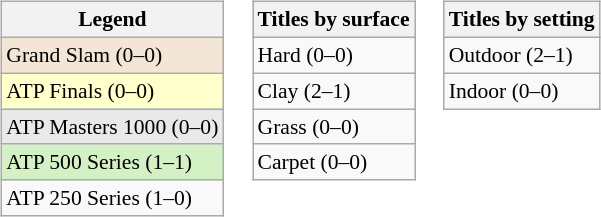<table>
<tr valign="top">
<td><br><table class="wikitable" style=font-size:90%>
<tr>
<th>Legend</th>
</tr>
<tr style="background:#f3e6d7;">
<td>Grand Slam (0–0)</td>
</tr>
<tr style="background:#ffffcc;">
<td>ATP Finals (0–0)</td>
</tr>
<tr style="background:#e9e9e9;">
<td>ATP Masters 1000 (0–0)</td>
</tr>
<tr style="background:#d4f1c5;">
<td>ATP 500 Series (1–1)</td>
</tr>
<tr>
<td>ATP 250 Series (1–0)</td>
</tr>
</table>
</td>
<td><br><table class="wikitable" style=font-size:90%>
<tr>
<th>Titles by surface</th>
</tr>
<tr>
<td>Hard (0–0)</td>
</tr>
<tr>
<td>Clay (2–1)</td>
</tr>
<tr>
<td>Grass (0–0)</td>
</tr>
<tr>
<td>Carpet (0–0)</td>
</tr>
</table>
</td>
<td><br><table class="wikitable" style=font-size:90%>
<tr>
<th>Titles by setting</th>
</tr>
<tr>
<td>Outdoor (2–1)</td>
</tr>
<tr>
<td>Indoor (0–0)</td>
</tr>
</table>
</td>
</tr>
</table>
